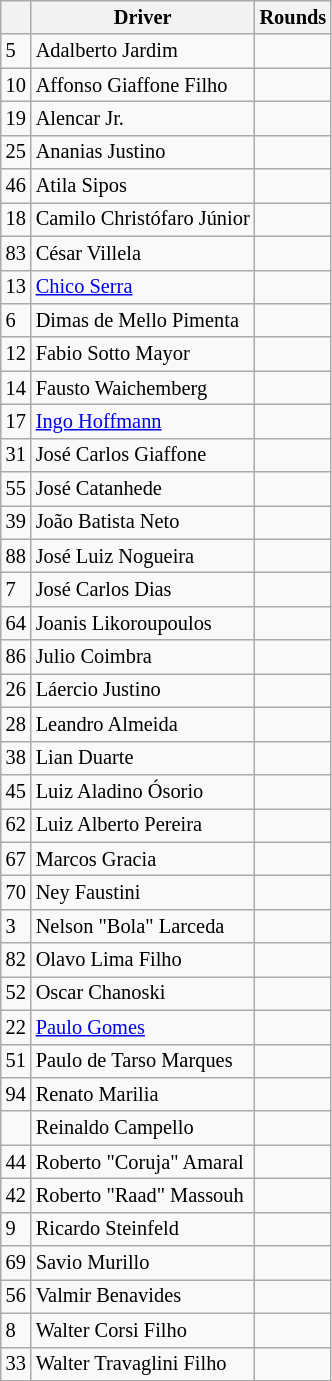<table class="wikitable" style="font-size: 85%;">
<tr>
<th></th>
<th>Driver</th>
<th>Rounds</th>
</tr>
<tr>
<td>5</td>
<td>Adalberto Jardim</td>
<td></td>
</tr>
<tr>
<td>10</td>
<td>Affonso Giaffone Filho</td>
<td></td>
</tr>
<tr>
<td>19</td>
<td>Alencar Jr.</td>
<td></td>
</tr>
<tr>
<td>25</td>
<td>Ananias Justino</td>
<td></td>
</tr>
<tr>
<td>46</td>
<td>Atila Sipos</td>
<td></td>
</tr>
<tr>
<td>18</td>
<td>Camilo Christófaro Júnior</td>
<td></td>
</tr>
<tr>
<td>83</td>
<td>César Villela</td>
<td></td>
</tr>
<tr>
<td>13</td>
<td><a href='#'>Chico Serra</a></td>
<td></td>
</tr>
<tr>
<td>6</td>
<td>Dimas de Mello Pimenta</td>
<td></td>
</tr>
<tr>
<td>12</td>
<td>Fabio Sotto Mayor</td>
<td></td>
</tr>
<tr>
<td>14</td>
<td>Fausto Waichemberg</td>
<td></td>
</tr>
<tr>
<td>17</td>
<td><a href='#'>Ingo Hoffmann</a></td>
<td></td>
</tr>
<tr>
<td>31</td>
<td>José Carlos Giaffone</td>
<td></td>
</tr>
<tr>
<td>55</td>
<td>José Catanhede</td>
<td></td>
</tr>
<tr>
<td>39</td>
<td>João Batista Neto</td>
<td></td>
</tr>
<tr>
<td>88</td>
<td>José Luiz Nogueira</td>
<td></td>
</tr>
<tr>
<td>7</td>
<td>José Carlos Dias</td>
<td></td>
</tr>
<tr>
<td>64</td>
<td>Joanis Likoroupoulos</td>
<td></td>
</tr>
<tr>
<td>86</td>
<td>Julio Coimbra</td>
<td></td>
</tr>
<tr>
<td>26</td>
<td>Láercio Justino</td>
<td></td>
</tr>
<tr>
<td>28</td>
<td>Leandro Almeida</td>
<td></td>
</tr>
<tr>
<td>38</td>
<td>Lian Duarte</td>
<td></td>
</tr>
<tr>
<td>45</td>
<td>Luiz Aladino Ósorio</td>
<td></td>
</tr>
<tr>
<td>62</td>
<td>Luiz Alberto Pereira</td>
<td></td>
</tr>
<tr>
<td>67</td>
<td>Marcos Gracia</td>
<td></td>
</tr>
<tr>
<td>70</td>
<td>Ney Faustini</td>
<td></td>
</tr>
<tr>
<td>3</td>
<td>Nelson "Bola" Larceda</td>
<td></td>
</tr>
<tr>
<td>82</td>
<td>Olavo Lima Filho</td>
<td></td>
</tr>
<tr>
<td>52</td>
<td>Oscar Chanoski</td>
<td></td>
</tr>
<tr>
<td>22</td>
<td><a href='#'>Paulo Gomes</a></td>
<td></td>
</tr>
<tr>
<td>51</td>
<td>Paulo de Tarso Marques</td>
<td></td>
</tr>
<tr>
<td>94</td>
<td>Renato Marilia</td>
<td></td>
</tr>
<tr>
<td></td>
<td>Reinaldo Campello</td>
<td></td>
</tr>
<tr>
<td>44</td>
<td>Roberto "Coruja" Amaral</td>
<td></td>
</tr>
<tr>
<td>42</td>
<td>Roberto "Raad" Massouh</td>
<td></td>
</tr>
<tr>
<td>9</td>
<td>Ricardo Steinfeld</td>
<td></td>
</tr>
<tr>
<td>69</td>
<td>Savio Murillo</td>
<td></td>
</tr>
<tr>
<td>56</td>
<td>Valmir Benavides</td>
<td></td>
</tr>
<tr>
<td>8</td>
<td>Walter Corsi Filho</td>
<td></td>
</tr>
<tr>
<td>33</td>
<td>Walter Travaglini Filho</td>
<td></td>
</tr>
<tr>
</tr>
</table>
